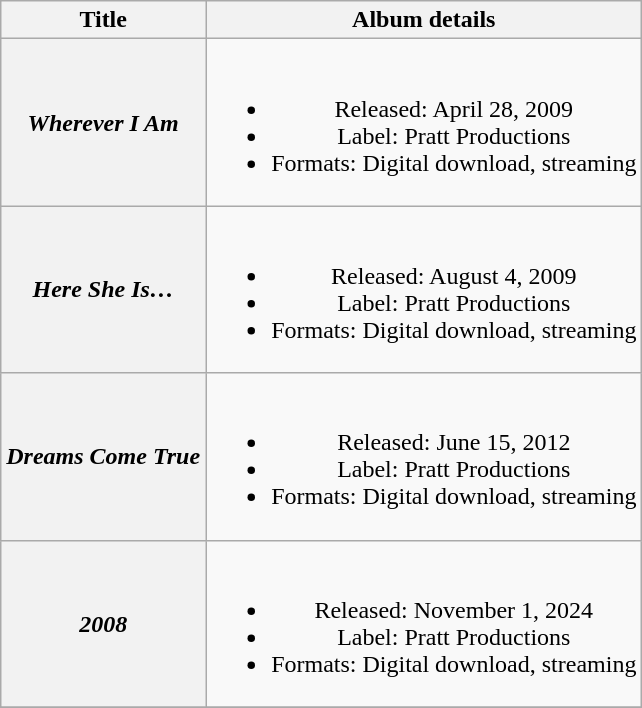<table class="wikitable plainrowheaders" style="text-align:center;">
<tr>
<th scope="col">Title</th>
<th scope="col">Album details</th>
</tr>
<tr>
<th scope="row"><em>Wherever I Am</em></th>
<td><br><ul><li>Released: April 28, 2009</li><li>Label: Pratt Productions</li><li>Formats: Digital download, streaming</li></ul></td>
</tr>
<tr>
<th scope="row"><em>Here She Is…</em></th>
<td><br><ul><li>Released: August 4, 2009</li><li>Label: Pratt Productions</li><li>Formats: Digital download, streaming</li></ul></td>
</tr>
<tr>
<th scope="row"><em>Dreams Come True</em></th>
<td><br><ul><li>Released: June 15, 2012</li><li>Label: Pratt Productions</li><li>Formats: Digital download, streaming</li></ul></td>
</tr>
<tr>
<th scope="row"><em>2008</em></th>
<td><br><ul><li>Released: November 1, 2024</li><li>Label: Pratt Productions</li><li>Formats: Digital download, streaming</li></ul></td>
</tr>
<tr>
</tr>
</table>
